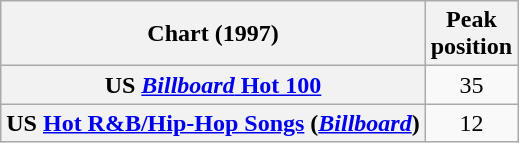<table class="wikitable sortable plainrowheaders"style="text-align:center">
<tr>
<th scope="col">Chart (1997)</th>
<th scope="col">Peak<br>position</th>
</tr>
<tr>
<th scope="row">US <a href='#'><em>Billboard</em> Hot 100</a></th>
<td>35</td>
</tr>
<tr>
<th scope="row">US <a href='#'>Hot R&B/Hip-Hop Songs</a> (<em><a href='#'>Billboard</a></em>)</th>
<td>12</td>
</tr>
</table>
